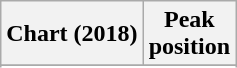<table class="wikitable sortable plainrowheaders">
<tr>
<th>Chart (2018)</th>
<th>Peak<br>position</th>
</tr>
<tr>
</tr>
<tr>
</tr>
<tr>
</tr>
</table>
